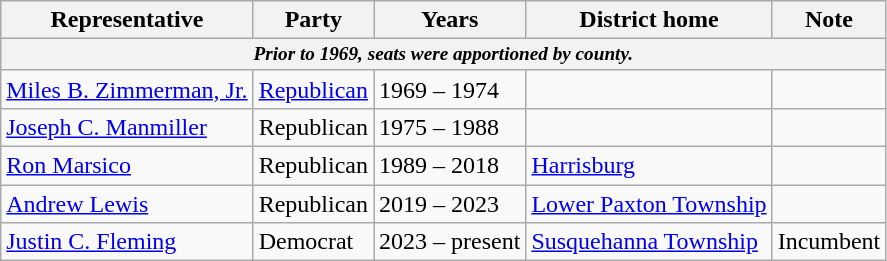<table class=wikitable>
<tr valign=bottom>
<th>Representative</th>
<th>Party</th>
<th>Years</th>
<th>District home</th>
<th>Note</th>
</tr>
<tr>
<th colspan=5 style="font-size: 80%;"><em>Prior to 1969, seats were apportioned by county.</em></th>
</tr>
<tr>
<td><a href='#'>Miles B. Zimmerman, Jr.</a></td>
<td><a href='#'>Republican</a></td>
<td>1969 – 1974</td>
<td></td>
<td></td>
</tr>
<tr>
<td><a href='#'>Joseph C. Manmiller</a></td>
<td>Republican</td>
<td>1975 – 1988</td>
<td></td>
<td></td>
</tr>
<tr>
<td><a href='#'>Ron Marsico</a></td>
<td>Republican</td>
<td>1989 – 2018</td>
<td><a href='#'>Harrisburg</a></td>
<td></td>
</tr>
<tr>
<td><a href='#'>Andrew Lewis</a></td>
<td>Republican</td>
<td>2019 – 2023</td>
<td><a href='#'>Lower Paxton Township</a></td>
<td></td>
</tr>
<tr>
<td><a href='#'>Justin C. Fleming</a></td>
<td>Democrat</td>
<td>2023 – present</td>
<td><a href='#'>Susquehanna Township</a></td>
<td>Incumbent</td>
</tr>
</table>
